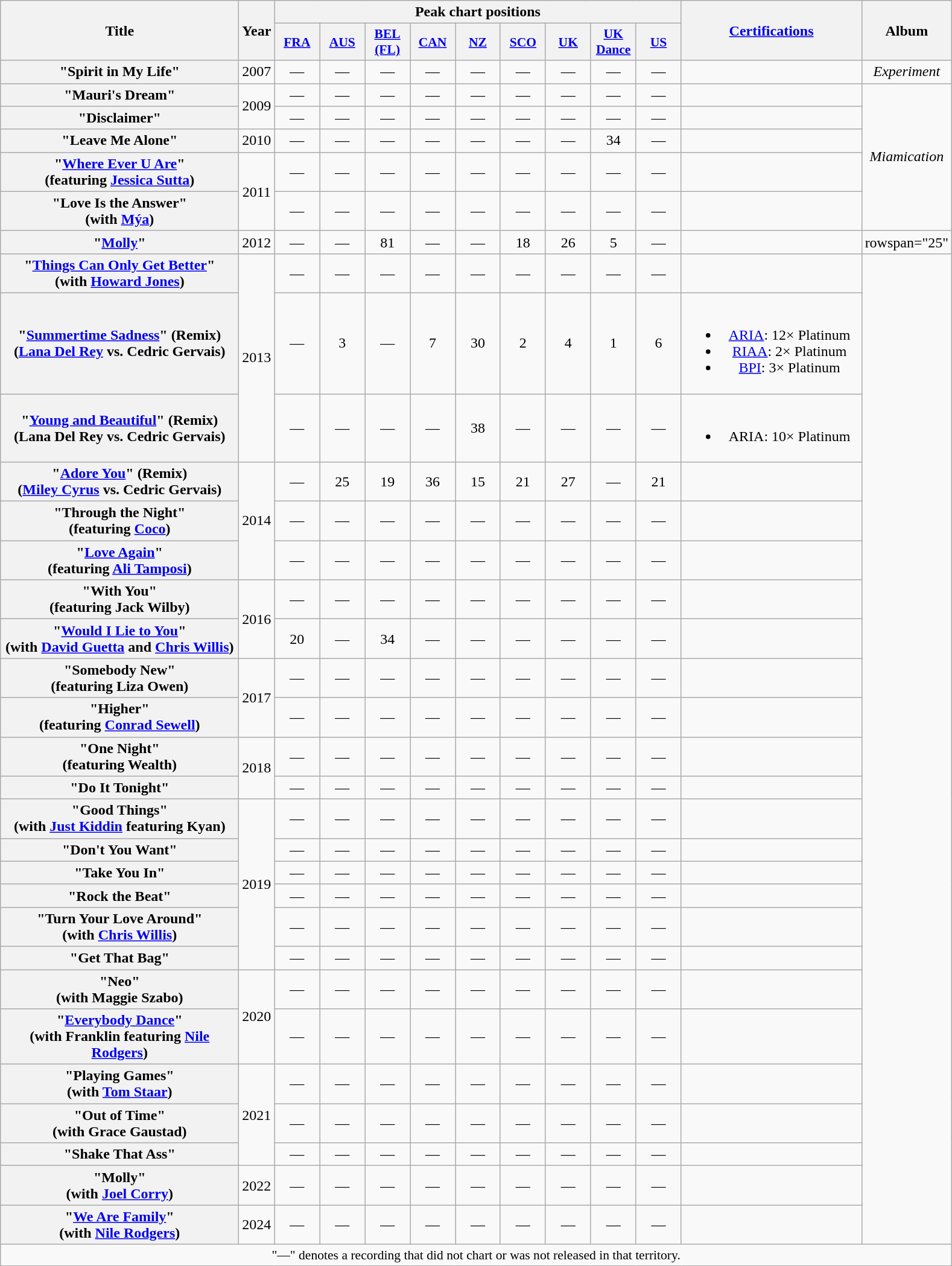<table class="wikitable plainrowheaders" style="text-align:center;">
<tr>
<th scope="col" rowspan="2" style="width:16em;">Title</th>
<th scope="col" rowspan="2">Year</th>
<th scope="col" colspan="9">Peak chart positions</th>
<th scope="col" rowspan="2" style="width:12em;"><a href='#'>Certifications</a></th>
<th scope="col" rowspan="2">Album</th>
</tr>
<tr>
<th scope="col" style="width:3em;font-size:90%;"><a href='#'>FRA</a></th>
<th scope="col" style="width:3em;font-size:90%;"><a href='#'>AUS</a><br></th>
<th scope="col" style="width:3em;font-size:90%;"><a href='#'>BEL<br>(FL)</a><br></th>
<th scope="col" style="width:3em;font-size:90%;"><a href='#'>CAN</a><br></th>
<th scope="col" style="width:3em;font-size:90%;"><a href='#'>NZ</a><br></th>
<th scope="col" style="width:3em;font-size:90%;"><a href='#'>SCO</a><br></th>
<th scope="col" style="width:3em;font-size:90%;"><a href='#'>UK</a><br></th>
<th scope="col" style="width:3em;font-size:90%;"><a href='#'>UK Dance</a><br></th>
<th scope="col" style="width:3em;font-size:90%;"><a href='#'>US</a><br></th>
</tr>
<tr>
<th scope="row">"Spirit in My Life"</th>
<td>2007</td>
<td>—</td>
<td>—</td>
<td>—</td>
<td>—</td>
<td>—</td>
<td>—</td>
<td>—</td>
<td>—</td>
<td>—</td>
<td></td>
<td><em>Experiment</em></td>
</tr>
<tr>
<th scope="row">"Mauri's Dream"</th>
<td rowspan="2">2009</td>
<td>—</td>
<td>—</td>
<td>—</td>
<td>—</td>
<td>—</td>
<td>—</td>
<td>—</td>
<td>—</td>
<td>—</td>
<td></td>
<td rowspan="5"><em>Miamication</em></td>
</tr>
<tr>
<th scope="row">"Disclaimer"</th>
<td>—</td>
<td>—</td>
<td>—</td>
<td>—</td>
<td>—</td>
<td>—</td>
<td>—</td>
<td>—</td>
<td>—</td>
<td></td>
</tr>
<tr>
<th scope="row">"Leave Me Alone"</th>
<td>2010</td>
<td>—</td>
<td>—</td>
<td>—</td>
<td>—</td>
<td>—</td>
<td>—</td>
<td>—</td>
<td>34</td>
<td>—</td>
<td></td>
</tr>
<tr>
<th scope="row">"<a href='#'>Where Ever U Are</a>"<br><span>(featuring <a href='#'>Jessica Sutta</a>)</span></th>
<td rowspan="2">2011</td>
<td>—</td>
<td>—</td>
<td>—</td>
<td>—</td>
<td>—</td>
<td>—</td>
<td>—</td>
<td>—</td>
<td>—</td>
<td></td>
</tr>
<tr>
<th scope="row">"Love Is the Answer"<br><span>(with <a href='#'>Mýa</a>)</span></th>
<td>—</td>
<td>—</td>
<td>—</td>
<td>—</td>
<td>—</td>
<td>—</td>
<td>—</td>
<td>—</td>
<td>—</td>
<td></td>
</tr>
<tr>
<th scope="row">"<a href='#'>Molly</a>"</th>
<td>2012</td>
<td>—</td>
<td>—</td>
<td>81</td>
<td>—</td>
<td>—</td>
<td>18</td>
<td>26</td>
<td>5</td>
<td>—</td>
<td></td>
<td>rowspan="25" </td>
</tr>
<tr>
<th scope="row">"<a href='#'>Things Can Only Get Better</a>"<br><span>(with <a href='#'>Howard Jones</a>)</span></th>
<td rowspan="3">2013</td>
<td>—</td>
<td>—</td>
<td>—</td>
<td>—</td>
<td>—</td>
<td>—</td>
<td>—</td>
<td>—</td>
<td>—</td>
<td></td>
</tr>
<tr>
<th scope="row">"<a href='#'>Summertime Sadness</a>" (Remix)<br><span>(<a href='#'>Lana Del Rey</a> vs. Cedric Gervais)</span></th>
<td>—</td>
<td>3</td>
<td>—</td>
<td>7</td>
<td>30</td>
<td>2</td>
<td>4</td>
<td>1</td>
<td>6</td>
<td><br><ul><li><a href='#'>ARIA</a>: 12× Platinum</li><li><a href='#'>RIAA</a>: 2× Platinum</li><li><a href='#'>BPI</a>: 3× Platinum</li></ul></td>
</tr>
<tr>
<th scope="row">"<a href='#'>Young and Beautiful</a>" (Remix)<br><span>(Lana Del Rey vs. Cedric Gervais)</span></th>
<td>—</td>
<td>—</td>
<td>—</td>
<td>—</td>
<td>38</td>
<td>—</td>
<td>—</td>
<td>—</td>
<td>—</td>
<td><br><ul><li>ARIA: 10× Platinum</li></ul></td>
</tr>
<tr>
<th scope="row">"<a href='#'>Adore You</a>" (Remix)<br><span>(<a href='#'>Miley Cyrus</a> vs. Cedric Gervais)</span></th>
<td rowspan="3">2014</td>
<td>—</td>
<td>25</td>
<td>19</td>
<td>36</td>
<td>15</td>
<td>21</td>
<td>27</td>
<td>—</td>
<td>21</td>
<td></td>
</tr>
<tr>
<th scope="row">"Through the Night"<br><span>(featuring <a href='#'>Coco</a>)</span></th>
<td>—</td>
<td>—</td>
<td>—</td>
<td>—</td>
<td>—</td>
<td>—</td>
<td>—</td>
<td>—</td>
<td>—</td>
<td></td>
</tr>
<tr>
<th scope="row">"<a href='#'>Love Again</a>"<br><span>(featuring <a href='#'>Ali Tamposi</a>)</span></th>
<td>—</td>
<td>—</td>
<td>—</td>
<td>—</td>
<td>—</td>
<td>—</td>
<td>—</td>
<td>—</td>
<td>—</td>
<td></td>
</tr>
<tr>
<th scope="row">"With You"<br><span>(featuring Jack Wilby)</span></th>
<td rowspan="2">2016</td>
<td>—</td>
<td>—</td>
<td>—</td>
<td>—</td>
<td>—</td>
<td>—</td>
<td>—</td>
<td>—</td>
<td>—</td>
<td></td>
</tr>
<tr>
<th scope="row">"<a href='#'>Would I Lie to You</a>"<br><span>(with <a href='#'>David Guetta</a> and <a href='#'>Chris Willis</a>)</span></th>
<td>20</td>
<td>—</td>
<td>34</td>
<td>—</td>
<td>—</td>
<td>—</td>
<td>—</td>
<td>—</td>
<td>—</td>
<td></td>
</tr>
<tr>
<th scope="row">"Somebody New"<br><span>(featuring Liza Owen)</span></th>
<td rowspan="2">2017</td>
<td>—</td>
<td>—</td>
<td>—</td>
<td>—</td>
<td>—</td>
<td>—</td>
<td>—</td>
<td>—</td>
<td>—</td>
<td></td>
</tr>
<tr>
<th scope="row">"Higher"<br><span>(featuring <a href='#'>Conrad Sewell</a>)</span></th>
<td>—</td>
<td>—</td>
<td>—</td>
<td>—</td>
<td>—</td>
<td>—</td>
<td>—</td>
<td>—</td>
<td>—</td>
<td></td>
</tr>
<tr>
<th scope="row">"One Night" <br><span>(featuring Wealth)</span></th>
<td rowspan="2">2018</td>
<td>—</td>
<td>—</td>
<td>—</td>
<td>—</td>
<td>—</td>
<td>—</td>
<td>—</td>
<td>—</td>
<td>—</td>
<td></td>
</tr>
<tr>
<th scope="row">"Do It Tonight"</th>
<td>—</td>
<td>—</td>
<td>—</td>
<td>—</td>
<td>—</td>
<td>—</td>
<td>—</td>
<td>—</td>
<td>—</td>
<td></td>
</tr>
<tr>
<th scope="row">"Good Things" <br><span>(with <a href='#'>Just Kiddin</a> featuring Kyan)</span></th>
<td rowspan="6">2019</td>
<td>—</td>
<td>—</td>
<td>—</td>
<td>—</td>
<td>—</td>
<td>—</td>
<td>—</td>
<td>—</td>
<td>—</td>
<td></td>
</tr>
<tr>
<th scope="row">"Don't You Want"</th>
<td>—</td>
<td>—</td>
<td>—</td>
<td>—</td>
<td>—</td>
<td>—</td>
<td>—</td>
<td>—</td>
<td>—</td>
<td></td>
</tr>
<tr>
<th scope="row">"Take You In"</th>
<td>—</td>
<td>—</td>
<td>—</td>
<td>—</td>
<td>—</td>
<td>—</td>
<td>—</td>
<td>—</td>
<td>—</td>
<td></td>
</tr>
<tr>
<th scope="row">"Rock the Beat"</th>
<td>—</td>
<td>—</td>
<td>—</td>
<td>—</td>
<td>—</td>
<td>—</td>
<td>—</td>
<td>—</td>
<td>—</td>
<td></td>
</tr>
<tr>
<th scope="row">"Turn Your Love Around" <br><span>(with <a href='#'>Chris Willis</a>)</span></th>
<td>—</td>
<td>—</td>
<td>—</td>
<td>—</td>
<td>—</td>
<td>—</td>
<td>—</td>
<td>—</td>
<td>—</td>
<td></td>
</tr>
<tr>
<th scope="row">"Get That Bag"</th>
<td>—</td>
<td>—</td>
<td>—</td>
<td>—</td>
<td>—</td>
<td>—</td>
<td>—</td>
<td>—</td>
<td>—</td>
<td></td>
</tr>
<tr>
<th scope="row">"Neo" <br><span>(with Maggie Szabo)</span></th>
<td rowspan="2">2020</td>
<td>—</td>
<td>—</td>
<td>—</td>
<td>—</td>
<td>—</td>
<td>—</td>
<td>—</td>
<td>—</td>
<td>—</td>
<td></td>
</tr>
<tr>
<th scope="row">"<a href='#'>Everybody Dance</a>" <br><span>(with Franklin featuring <a href='#'>Nile Rodgers</a>)</span></th>
<td>—</td>
<td>—</td>
<td>—</td>
<td>—</td>
<td>—</td>
<td>—</td>
<td>—</td>
<td>—</td>
<td>—</td>
<td></td>
</tr>
<tr>
<th scope="row">"Playing Games" <br><span>(with <a href='#'>Tom Staar</a>)</span></th>
<td rowspan="3">2021</td>
<td>—</td>
<td>—</td>
<td>—</td>
<td>—</td>
<td>—</td>
<td>—</td>
<td>—</td>
<td>—</td>
<td>—</td>
<td></td>
</tr>
<tr>
<th scope="row">"Out of Time" <br><span>(with Grace Gaustad)</span></th>
<td>—</td>
<td>—</td>
<td>—</td>
<td>—</td>
<td>—</td>
<td>—</td>
<td>—</td>
<td>—</td>
<td>—</td>
<td></td>
</tr>
<tr>
<th scope="row">"Shake That Ass"</th>
<td>—</td>
<td>—</td>
<td>—</td>
<td>—</td>
<td>—</td>
<td>—</td>
<td>—</td>
<td>—</td>
<td>—</td>
<td></td>
</tr>
<tr>
<th scope="row">"Molly" <br><span>(with <a href='#'>Joel Corry</a>)</span></th>
<td>2022</td>
<td>—</td>
<td>—</td>
<td>—</td>
<td>—</td>
<td>—</td>
<td>—</td>
<td>—</td>
<td>—</td>
<td>—</td>
<td></td>
</tr>
<tr>
<th scope="row">"<a href='#'>We Are Family</a>" <br><span>(with <a href='#'>Nile Rodgers</a>)</span></th>
<td>2024</td>
<td>—</td>
<td>—</td>
<td>—</td>
<td>—</td>
<td>—</td>
<td>—</td>
<td>—</td>
<td>—</td>
<td>—</td>
<td></td>
</tr>
<tr>
<td colspan="16" style="font-size:90%">"—" denotes a recording that did not chart or was not released in that territory.</td>
</tr>
</table>
